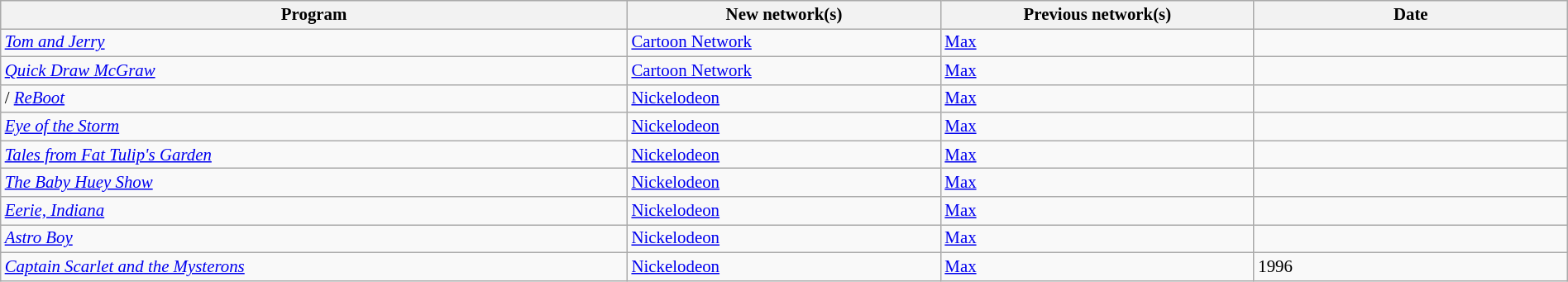<table class="wikitable sortable" width="100%" style="font-size:87%;">
<tr bgcolor="#efefef">
<th width=40%>Program</th>
<th width=20%>New network(s)</th>
<th width=20%>Previous network(s)</th>
<th width=20%>Date</th>
</tr>
<tr>
<td> <em><a href='#'>Tom and Jerry</a></em></td>
<td><a href='#'>Cartoon Network</a></td>
<td><a href='#'>Max</a></td>
<td></td>
</tr>
<tr>
<td> <em><a href='#'>Quick Draw McGraw</a></em></td>
<td><a href='#'>Cartoon Network</a></td>
<td><a href='#'>Max</a></td>
<td></td>
</tr>
<tr>
<td>/ <em><a href='#'>ReBoot</a></em></td>
<td><a href='#'>Nickelodeon</a></td>
<td><a href='#'>Max</a></td>
<td></td>
</tr>
<tr>
<td> <em><a href='#'>Eye of the Storm</a></em></td>
<td><a href='#'>Nickelodeon</a></td>
<td><a href='#'>Max</a></td>
<td></td>
</tr>
<tr>
<td> <em><a href='#'>Tales from Fat Tulip's Garden</a></em></td>
<td><a href='#'>Nickelodeon</a></td>
<td><a href='#'>Max</a></td>
<td></td>
</tr>
<tr>
<td> <em><a href='#'>The Baby Huey Show</a></em></td>
<td><a href='#'>Nickelodeon</a></td>
<td><a href='#'>Max</a></td>
<td></td>
</tr>
<tr>
<td> <em><a href='#'>Eerie, Indiana</a></em></td>
<td><a href='#'>Nickelodeon</a></td>
<td><a href='#'>Max</a></td>
<td></td>
</tr>
<tr>
<td> <em><a href='#'>Astro Boy</a></em></td>
<td><a href='#'>Nickelodeon</a></td>
<td><a href='#'>Max</a></td>
<td></td>
</tr>
<tr>
<td> <em><a href='#'>Captain Scarlet and the Mysterons</a></em></td>
<td><a href='#'>Nickelodeon</a></td>
<td><a href='#'>Max</a></td>
<td>1996</td>
</tr>
</table>
